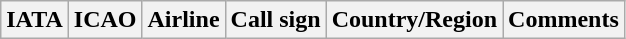<table class="wikitable sortable">
<tr>
<th>IATA</th>
<th>ICAO</th>
<th>Airline</th>
<th>Call sign</th>
<th>Country/Region</th>
<th>Comments<br>

























</th>
</tr>
</table>
